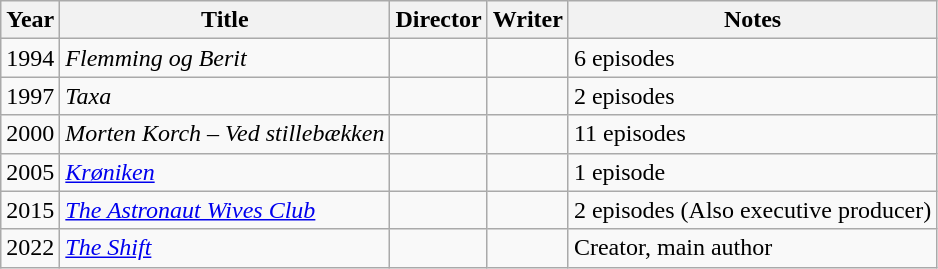<table class="wikitable">
<tr>
<th>Year</th>
<th>Title</th>
<th>Director</th>
<th>Writer</th>
<th>Notes</th>
</tr>
<tr>
<td>1994</td>
<td><em>Flemming og Berit</em></td>
<td></td>
<td></td>
<td>6 episodes</td>
</tr>
<tr>
<td>1997</td>
<td><em>Taxa</em></td>
<td></td>
<td></td>
<td>2 episodes</td>
</tr>
<tr>
<td>2000</td>
<td><em>Morten Korch – Ved stillebækken</em></td>
<td></td>
<td></td>
<td>11 episodes</td>
</tr>
<tr>
<td>2005</td>
<td><em><a href='#'>Krøniken</a></em></td>
<td></td>
<td></td>
<td>1 episode</td>
</tr>
<tr>
<td>2015</td>
<td><em><a href='#'>The Astronaut Wives Club</a></em></td>
<td></td>
<td></td>
<td>2 episodes (Also executive producer)</td>
</tr>
<tr>
<td>2022</td>
<td><em><a href='#'>The Shift</a></em></td>
<td></td>
<td></td>
<td>Creator, main author</td>
</tr>
</table>
